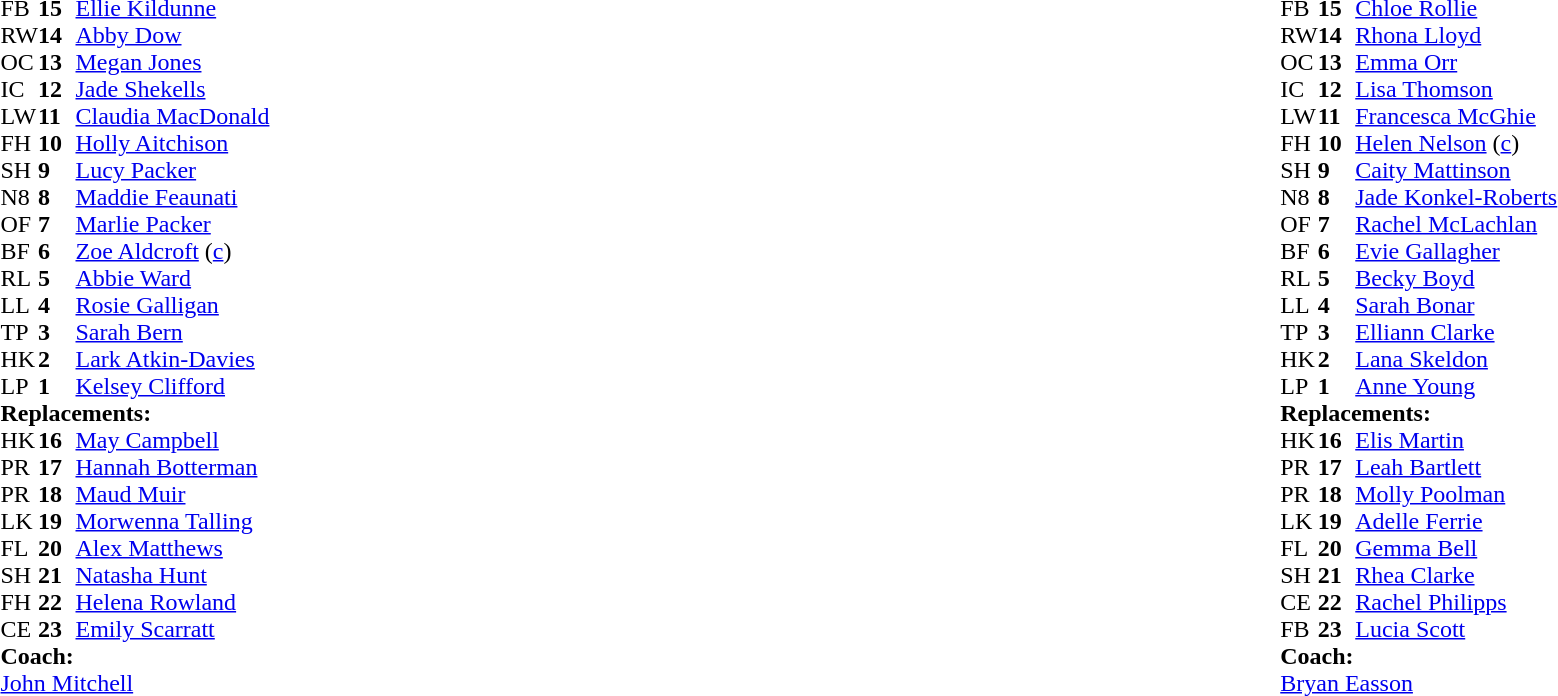<table style="width:100%">
<tr>
<td style="vertical-align:top; width:50%"><br><table cellspacing="0" cellpadding="0">
<tr>
<th width="25"></th>
<th width="25"></th>
</tr>
<tr>
<td>FB</td>
<td><strong>15</strong></td>
<td><a href='#'>Ellie Kildunne</a></td>
</tr>
<tr>
<td>RW</td>
<td><strong>14</strong></td>
<td><a href='#'>Abby Dow</a></td>
</tr>
<tr>
<td>OC</td>
<td><strong>13</strong></td>
<td><a href='#'>Megan Jones</a></td>
<td></td>
<td></td>
</tr>
<tr>
<td>IC</td>
<td><strong>12</strong></td>
<td><a href='#'>Jade Shekells</a></td>
<td></td>
<td></td>
</tr>
<tr>
<td>LW</td>
<td><strong>11</strong></td>
<td><a href='#'>Claudia MacDonald</a></td>
</tr>
<tr>
<td>FH</td>
<td><strong>10</strong></td>
<td><a href='#'>Holly Aitchison</a></td>
</tr>
<tr>
<td>SH</td>
<td><strong>9</strong></td>
<td><a href='#'>Lucy Packer</a></td>
<td></td>
<td></td>
</tr>
<tr>
<td>N8</td>
<td><strong>8</strong></td>
<td><a href='#'>Maddie Feaunati</a></td>
<td></td>
<td></td>
</tr>
<tr>
<td>OF</td>
<td><strong>7</strong></td>
<td><a href='#'>Marlie Packer</a></td>
</tr>
<tr>
<td>BF</td>
<td><strong>6</strong></td>
<td><a href='#'>Zoe Aldcroft</a> (<a href='#'>c</a>)</td>
<td></td>
<td></td>
</tr>
<tr>
<td>RL</td>
<td><strong>5</strong></td>
<td><a href='#'>Abbie Ward</a></td>
</tr>
<tr>
<td>LL</td>
<td><strong>4</strong></td>
<td><a href='#'>Rosie Galligan</a></td>
</tr>
<tr>
<td>TP</td>
<td><strong>3</strong></td>
<td><a href='#'>Sarah Bern</a></td>
<td></td>
<td></td>
</tr>
<tr>
<td>HK</td>
<td><strong>2</strong></td>
<td><a href='#'>Lark Atkin-Davies</a></td>
<td></td>
<td></td>
</tr>
<tr>
<td>LP</td>
<td><strong>1</strong></td>
<td><a href='#'>Kelsey Clifford</a></td>
<td></td>
<td></td>
</tr>
<tr>
<td colspan="3"><strong>Replacements:</strong></td>
</tr>
<tr>
<td>HK</td>
<td><strong>16</strong></td>
<td><a href='#'>May Campbell</a></td>
<td></td>
<td></td>
</tr>
<tr>
<td>PR</td>
<td><strong>17</strong></td>
<td><a href='#'>Hannah Botterman</a></td>
<td></td>
<td></td>
</tr>
<tr>
<td>PR</td>
<td><strong>18</strong></td>
<td><a href='#'>Maud Muir</a></td>
<td></td>
<td></td>
</tr>
<tr>
<td>LK</td>
<td><strong>19</strong></td>
<td><a href='#'>Morwenna Talling</a></td>
<td></td>
<td></td>
</tr>
<tr>
<td>FL</td>
<td><strong>20</strong></td>
<td><a href='#'>Alex Matthews</a></td>
<td></td>
<td></td>
</tr>
<tr>
<td>SH</td>
<td><strong>21</strong></td>
<td><a href='#'>Natasha Hunt</a></td>
<td></td>
<td></td>
</tr>
<tr>
<td>FH</td>
<td><strong>22</strong></td>
<td><a href='#'>Helena Rowland</a></td>
<td></td>
<td></td>
</tr>
<tr>
<td>CE</td>
<td><strong>23</strong></td>
<td><a href='#'>Emily Scarratt</a></td>
<td></td>
<td></td>
</tr>
<tr>
<td colspan="3"><strong>Coach:</strong></td>
</tr>
<tr>
<td colspan="3"> <a href='#'>John Mitchell</a></td>
</tr>
</table>
</td>
<td style="vertical-align:top"></td>
<td style="vertical-align:top; width:50%"><br><table cellspacing="0" cellpadding="0" style="margin:auto">
<tr>
<th width="25"></th>
<th width="25"></th>
</tr>
<tr>
<td>FB</td>
<td><strong>15</strong></td>
<td><a href='#'>Chloe Rollie</a></td>
<td></td>
</tr>
<tr>
<td>RW</td>
<td><strong>14</strong></td>
<td><a href='#'>Rhona Lloyd</a></td>
</tr>
<tr>
<td>OC</td>
<td><strong>13</strong></td>
<td><a href='#'>Emma Orr</a></td>
</tr>
<tr>
<td>IC</td>
<td><strong>12</strong></td>
<td><a href='#'>Lisa Thomson</a></td>
</tr>
<tr>
<td>LW</td>
<td><strong>11</strong></td>
<td><a href='#'>Francesca McGhie</a></td>
<td></td>
<td></td>
</tr>
<tr>
<td>FH</td>
<td><strong>10</strong></td>
<td><a href='#'>Helen Nelson</a> (<a href='#'>c</a>)</td>
<td></td>
<td></td>
</tr>
<tr>
<td>SH</td>
<td><strong>9</strong></td>
<td><a href='#'>Caity Mattinson</a></td>
<td></td>
<td></td>
</tr>
<tr>
<td>N8</td>
<td><strong>8</strong></td>
<td><a href='#'>Jade Konkel-Roberts</a></td>
</tr>
<tr>
<td>OF</td>
<td><strong>7</strong></td>
<td><a href='#'>Rachel McLachlan</a></td>
</tr>
<tr>
<td>BF</td>
<td><strong>6</strong></td>
<td><a href='#'>Evie Gallagher</a></td>
</tr>
<tr>
<td>RL</td>
<td><strong>5</strong></td>
<td><a href='#'>Becky Boyd</a></td>
<td></td>
<td></td>
</tr>
<tr>
<td>LL</td>
<td><strong>4</strong></td>
<td><a href='#'>Sarah Bonar</a></td>
<td></td>
<td></td>
</tr>
<tr>
<td>TP</td>
<td><strong>3</strong></td>
<td><a href='#'>Elliann Clarke</a></td>
<td></td>
<td></td>
</tr>
<tr>
<td>HK</td>
<td><strong>2</strong></td>
<td><a href='#'>Lana Skeldon</a></td>
<td></td>
<td></td>
</tr>
<tr>
<td>LP</td>
<td><strong>1</strong></td>
<td><a href='#'>Anne Young</a></td>
<td></td>
<td></td>
</tr>
<tr>
<td colspan=3><strong>Replacements:</strong></td>
</tr>
<tr>
<td>HK</td>
<td><strong>16</strong></td>
<td><a href='#'>Elis Martin</a></td>
<td></td>
<td></td>
</tr>
<tr>
<td>PR</td>
<td><strong>17</strong></td>
<td><a href='#'>Leah Bartlett</a></td>
<td></td>
<td></td>
</tr>
<tr>
<td>PR</td>
<td><strong>18</strong></td>
<td><a href='#'>Molly Poolman</a></td>
<td></td>
<td></td>
</tr>
<tr>
<td>LK</td>
<td><strong>19</strong></td>
<td><a href='#'>Adelle Ferrie</a></td>
<td></td>
<td></td>
</tr>
<tr>
<td>FL</td>
<td><strong>20</strong></td>
<td><a href='#'>Gemma Bell</a></td>
<td></td>
<td></td>
</tr>
<tr>
<td>SH</td>
<td><strong>21</strong></td>
<td><a href='#'>Rhea Clarke</a></td>
<td></td>
<td></td>
</tr>
<tr>
<td>CE</td>
<td><strong>22</strong></td>
<td><a href='#'>Rachel Philipps</a></td>
<td></td>
<td></td>
</tr>
<tr>
<td>FB</td>
<td><strong>23</strong></td>
<td><a href='#'>Lucia Scott</a></td>
<td></td>
<td></td>
</tr>
<tr>
<td colspan="3"><strong>Coach:</strong></td>
</tr>
<tr>
<td colspan="3"> <a href='#'>Bryan Easson</a></td>
</tr>
</table>
</td>
</tr>
</table>
